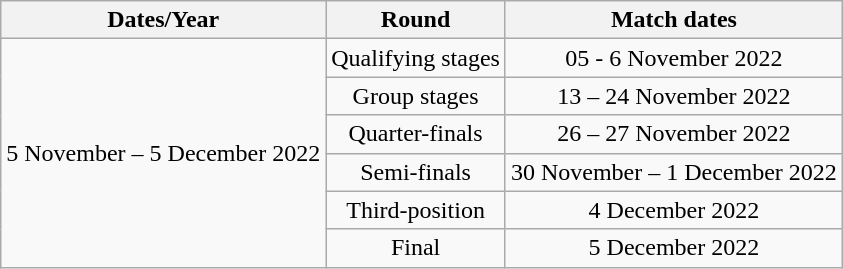<table class="wikitable" style="text-align:center">
<tr>
<th>Dates/Year</th>
<th>Round</th>
<th>Match dates</th>
</tr>
<tr>
<td rowspan=6>5 November – 5 December 2022</td>
<td>Qualifying stages</td>
<td>05 - 6 November 2022</td>
</tr>
<tr>
<td>Group stages</td>
<td>13 – 24 November 2022</td>
</tr>
<tr>
<td>Quarter-finals</td>
<td>26 – 27 November 2022</td>
</tr>
<tr>
<td>Semi-finals</td>
<td>30 November – 1 December 2022</td>
</tr>
<tr>
<td>Third-position</td>
<td>4 December 2022</td>
</tr>
<tr>
<td>Final</td>
<td>5 December 2022</td>
</tr>
</table>
